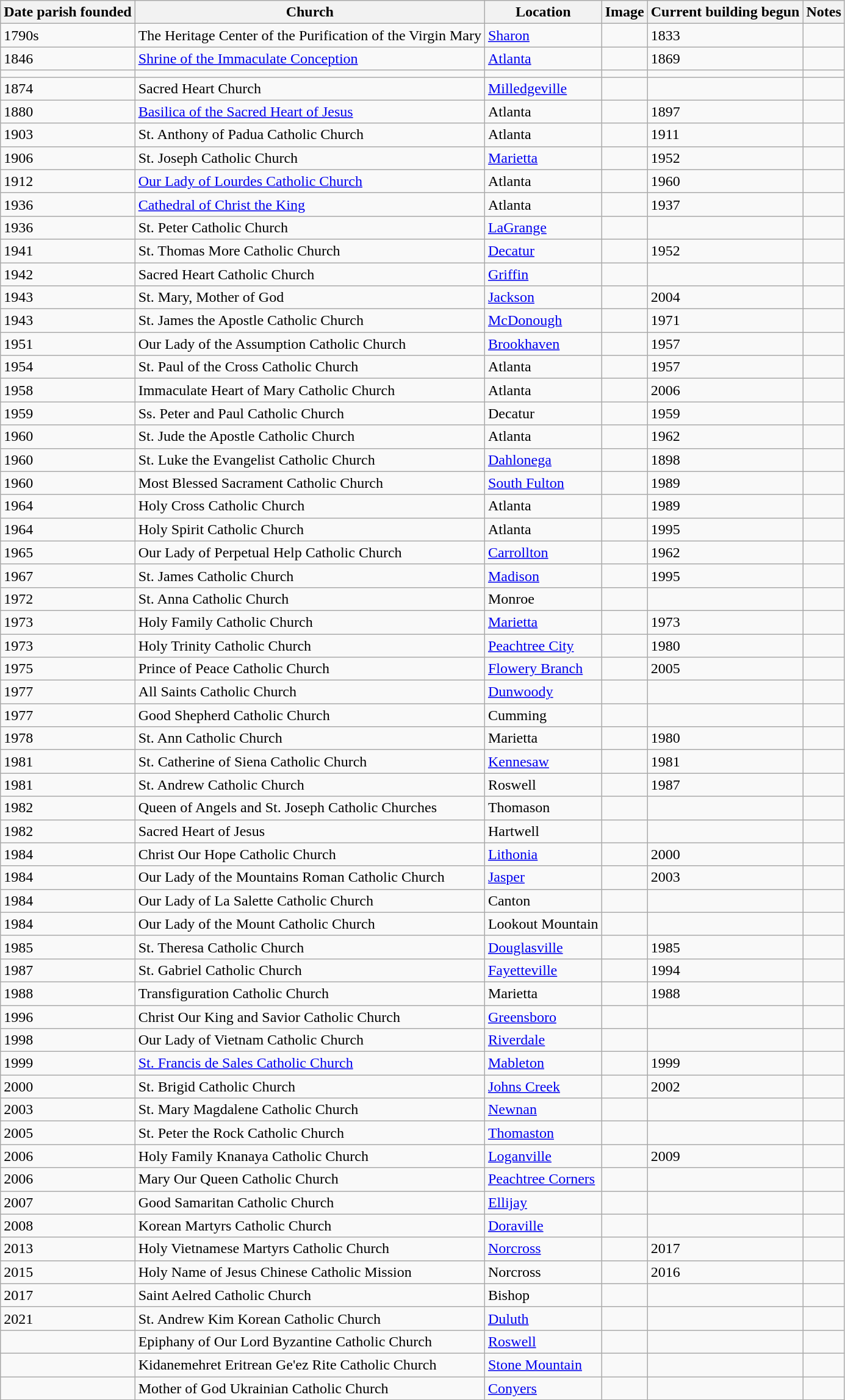<table class="wikitable">
<tr>
<th>Date parish founded</th>
<th>Church</th>
<th>Location</th>
<th>Image</th>
<th>Current building begun</th>
<th>Notes</th>
</tr>
<tr>
<td>1790s</td>
<td>The Heritage Center of the Purification of the Virgin Mary</td>
<td><a href='#'>Sharon</a></td>
<td></td>
<td>1833</td>
<td></td>
</tr>
<tr>
<td>1846</td>
<td><a href='#'>Shrine of the Immaculate Conception</a></td>
<td><a href='#'>Atlanta</a></td>
<td></td>
<td>1869</td>
<td></td>
</tr>
<tr>
<td></td>
<td></td>
<td></td>
<td></td>
<td></td>
<td></td>
</tr>
<tr>
<td>1874</td>
<td>Sacred Heart Church</td>
<td><a href='#'>Milledgeville</a></td>
<td></td>
<td></td>
<td></td>
</tr>
<tr>
<td>1880</td>
<td><a href='#'>Basilica of the Sacred Heart of Jesus</a></td>
<td>Atlanta</td>
<td></td>
<td>1897</td>
<td></td>
</tr>
<tr>
<td>1903</td>
<td>St. Anthony of Padua Catholic Church</td>
<td>Atlanta</td>
<td></td>
<td>1911</td>
<td></td>
</tr>
<tr>
<td>1906</td>
<td>St. Joseph Catholic Church</td>
<td><a href='#'>Marietta</a></td>
<td></td>
<td>1952</td>
<td></td>
</tr>
<tr>
<td>1912</td>
<td><a href='#'>Our Lady of Lourdes Catholic Church</a></td>
<td>Atlanta</td>
<td></td>
<td>1960</td>
<td></td>
</tr>
<tr>
<td>1936</td>
<td><a href='#'>Cathedral of Christ the King</a></td>
<td>Atlanta</td>
<td></td>
<td>1937</td>
<td></td>
</tr>
<tr>
<td>1936</td>
<td>St. Peter Catholic Church</td>
<td><a href='#'>LaGrange</a></td>
<td></td>
<td></td>
<td></td>
</tr>
<tr>
<td>1941</td>
<td>St. Thomas More Catholic Church</td>
<td><a href='#'>Decatur</a></td>
<td></td>
<td>1952</td>
<td></td>
</tr>
<tr>
<td>1942</td>
<td>Sacred Heart Catholic Church</td>
<td><a href='#'>Griffin</a></td>
<td></td>
<td></td>
<td></td>
</tr>
<tr>
<td>1943</td>
<td>St. Mary, Mother of God</td>
<td><a href='#'>Jackson</a></td>
<td></td>
<td>2004</td>
<td></td>
</tr>
<tr>
<td>1943</td>
<td>St. James the Apostle Catholic Church</td>
<td><a href='#'>McDonough</a></td>
<td></td>
<td>1971</td>
<td></td>
</tr>
<tr>
<td>1951</td>
<td>Our Lady of the Assumption Catholic Church</td>
<td><a href='#'>Brookhaven</a></td>
<td></td>
<td>1957</td>
<td></td>
</tr>
<tr>
<td>1954</td>
<td>St. Paul of the Cross Catholic Church</td>
<td>Atlanta</td>
<td></td>
<td>1957</td>
<td></td>
</tr>
<tr>
<td>1958</td>
<td>Immaculate Heart of Mary Catholic Church</td>
<td>Atlanta</td>
<td></td>
<td>2006</td>
<td></td>
</tr>
<tr>
<td>1959</td>
<td>Ss. Peter and Paul Catholic Church</td>
<td>Decatur</td>
<td></td>
<td>1959</td>
<td></td>
</tr>
<tr>
<td>1960</td>
<td>St. Jude the Apostle Catholic Church</td>
<td>Atlanta</td>
<td></td>
<td>1962</td>
<td></td>
</tr>
<tr>
<td>1960</td>
<td>St. Luke the Evangelist Catholic Church</td>
<td><a href='#'>Dahlonega</a></td>
<td></td>
<td>1898</td>
<td></td>
</tr>
<tr>
<td>1960</td>
<td>Most Blessed Sacrament Catholic Church</td>
<td><a href='#'>South Fulton</a></td>
<td></td>
<td>1989</td>
<td></td>
</tr>
<tr>
<td>1964</td>
<td>Holy Cross Catholic Church</td>
<td>Atlanta</td>
<td></td>
<td>1989</td>
<td></td>
</tr>
<tr>
<td>1964</td>
<td>Holy Spirit Catholic Church</td>
<td>Atlanta</td>
<td></td>
<td>1995</td>
<td></td>
</tr>
<tr>
<td>1965</td>
<td>Our Lady of Perpetual Help Catholic Church</td>
<td><a href='#'>Carrollton</a></td>
<td></td>
<td>1962</td>
<td></td>
</tr>
<tr>
<td>1967</td>
<td>St. James Catholic Church</td>
<td><a href='#'>Madison</a></td>
<td></td>
<td>1995</td>
<td></td>
</tr>
<tr>
<td>1972</td>
<td>St. Anna Catholic Church</td>
<td>Monroe</td>
<td></td>
<td></td>
<td></td>
</tr>
<tr>
<td>1973</td>
<td>Holy Family Catholic Church</td>
<td><a href='#'>Marietta</a></td>
<td></td>
<td>1973</td>
<td></td>
</tr>
<tr>
<td>1973</td>
<td>Holy Trinity Catholic Church</td>
<td><a href='#'>Peachtree City</a></td>
<td></td>
<td>1980</td>
<td></td>
</tr>
<tr>
<td>1975</td>
<td>Prince of Peace Catholic Church</td>
<td><a href='#'>Flowery Branch</a></td>
<td></td>
<td>2005</td>
<td></td>
</tr>
<tr>
<td>1977</td>
<td>All Saints Catholic Church</td>
<td><a href='#'>Dunwoody</a></td>
<td></td>
<td></td>
<td></td>
</tr>
<tr>
<td>1977</td>
<td>Good Shepherd Catholic Church</td>
<td>Cumming</td>
<td></td>
<td></td>
<td></td>
</tr>
<tr>
<td>1978</td>
<td>St. Ann Catholic Church</td>
<td>Marietta</td>
<td></td>
<td>1980</td>
<td></td>
</tr>
<tr>
<td>1981</td>
<td>St. Catherine of Siena Catholic Church</td>
<td><a href='#'>Kennesaw</a></td>
<td></td>
<td>1981</td>
<td></td>
</tr>
<tr>
<td>1981</td>
<td>St. Andrew Catholic Church</td>
<td>Roswell</td>
<td></td>
<td>1987</td>
<td></td>
</tr>
<tr>
<td>1982</td>
<td>Queen of Angels and St. Joseph Catholic Churches</td>
<td>Thomason</td>
<td></td>
<td></td>
<td></td>
</tr>
<tr>
<td>1982</td>
<td>Sacred Heart of Jesus</td>
<td>Hartwell</td>
<td></td>
<td></td>
<td></td>
</tr>
<tr>
<td>1984</td>
<td>Christ Our Hope Catholic Church</td>
<td><a href='#'>Lithonia</a></td>
<td></td>
<td>2000</td>
<td></td>
</tr>
<tr>
<td>1984</td>
<td>Our Lady of the Mountains Roman Catholic Church</td>
<td><a href='#'>Jasper</a></td>
<td></td>
<td>2003</td>
<td></td>
</tr>
<tr>
<td>1984</td>
<td>Our Lady of La Salette Catholic Church</td>
<td>Canton</td>
<td></td>
<td></td>
<td></td>
</tr>
<tr>
<td>1984</td>
<td>Our Lady of the Mount Catholic Church</td>
<td>Lookout Mountain</td>
<td></td>
<td></td>
<td></td>
</tr>
<tr>
<td>1985</td>
<td>St. Theresa Catholic Church</td>
<td><a href='#'>Douglasville</a></td>
<td></td>
<td>1985</td>
<td></td>
</tr>
<tr>
<td>1987</td>
<td>St. Gabriel Catholic Church</td>
<td><a href='#'>Fayetteville</a></td>
<td></td>
<td>1994</td>
<td></td>
</tr>
<tr>
<td>1988</td>
<td>Transfiguration Catholic Church</td>
<td>Marietta</td>
<td></td>
<td>1988</td>
<td></td>
</tr>
<tr>
<td>1996</td>
<td>Christ Our King and Savior Catholic Church</td>
<td><a href='#'>Greensboro</a></td>
<td></td>
<td></td>
<td></td>
</tr>
<tr>
<td>1998</td>
<td>Our Lady of Vietnam Catholic Church</td>
<td><a href='#'>Riverdale</a></td>
<td></td>
<td></td>
<td></td>
</tr>
<tr>
<td>1999</td>
<td><a href='#'>St. Francis de Sales Catholic Church</a></td>
<td><a href='#'>Mableton</a></td>
<td></td>
<td>1999</td>
<td></td>
</tr>
<tr>
<td>2000</td>
<td>St. Brigid Catholic Church</td>
<td><a href='#'>Johns Creek</a></td>
<td></td>
<td>2002</td>
<td></td>
</tr>
<tr>
<td>2003</td>
<td>St. Mary Magdalene Catholic Church</td>
<td><a href='#'>Newnan</a></td>
<td></td>
<td></td>
<td></td>
</tr>
<tr>
<td>2005</td>
<td>St. Peter the Rock Catholic Church</td>
<td><a href='#'>Thomaston</a></td>
<td></td>
<td></td>
<td></td>
</tr>
<tr>
<td>2006</td>
<td>Holy Family Knanaya Catholic Church</td>
<td><a href='#'>Loganville</a></td>
<td></td>
<td>2009</td>
<td></td>
</tr>
<tr>
<td>2006</td>
<td>Mary Our Queen Catholic Church</td>
<td><a href='#'>Peachtree Corners</a></td>
<td></td>
<td></td>
<td></td>
</tr>
<tr>
<td>2007</td>
<td>Good Samaritan Catholic Church</td>
<td><a href='#'>Ellijay</a></td>
<td></td>
<td></td>
<td></td>
</tr>
<tr>
<td>2008</td>
<td>Korean Martyrs Catholic Church</td>
<td><a href='#'>Doraville</a></td>
<td></td>
<td></td>
<td></td>
</tr>
<tr>
<td>2013</td>
<td>Holy Vietnamese Martyrs Catholic Church</td>
<td><a href='#'>Norcross</a></td>
<td></td>
<td>2017</td>
<td></td>
</tr>
<tr>
<td>2015</td>
<td>Holy Name of Jesus Chinese Catholic Mission</td>
<td>Norcross</td>
<td></td>
<td>2016</td>
<td></td>
</tr>
<tr>
<td>2017</td>
<td>Saint Aelred Catholic Church</td>
<td>Bishop</td>
<td></td>
<td></td>
<td></td>
</tr>
<tr>
<td>2021</td>
<td>St. Andrew Kim Korean Catholic Church</td>
<td><a href='#'>Duluth</a></td>
<td></td>
<td></td>
<td></td>
</tr>
<tr>
<td></td>
<td>Epiphany of Our Lord Byzantine Catholic Church</td>
<td><a href='#'>Roswell</a></td>
<td></td>
<td></td>
<td></td>
</tr>
<tr>
<td></td>
<td>Kidanemehret Eritrean Ge'ez Rite Catholic Church</td>
<td><a href='#'>Stone Mountain</a></td>
<td></td>
<td></td>
<td></td>
</tr>
<tr>
<td></td>
<td>Mother of God Ukrainian Catholic Church</td>
<td><a href='#'>Conyers</a></td>
<td></td>
<td></td>
<td></td>
</tr>
</table>
